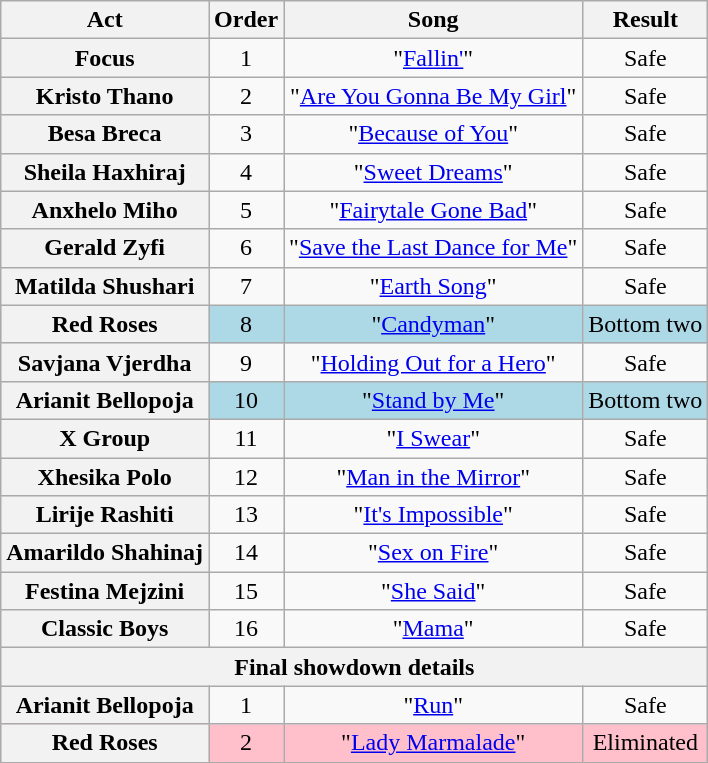<table class="wikitable plainrowheaders" style="text-align:center;">
<tr>
<th scope="col">Act</th>
<th scope="col">Order</th>
<th scope="col">Song</th>
<th scope="col">Result</th>
</tr>
<tr>
<th scope="row">Focus</th>
<td>1</td>
<td>"<a href='#'>Fallin'</a>"</td>
<td>Safe</td>
</tr>
<tr>
<th scope="row">Kristo Thano</th>
<td>2</td>
<td>"<a href='#'>Are You Gonna Be My Girl</a>"</td>
<td>Safe</td>
</tr>
<tr>
<th scope="row">Besa Breca</th>
<td>3</td>
<td>"<a href='#'>Because of You</a>"</td>
<td>Safe</td>
</tr>
<tr>
<th scope="row">Sheila Haxhiraj</th>
<td>4</td>
<td>"<a href='#'>Sweet Dreams</a>"</td>
<td>Safe</td>
</tr>
<tr>
<th scope="row">Anxhelo Miho</th>
<td>5</td>
<td>"<a href='#'>Fairytale Gone Bad</a>"</td>
<td>Safe</td>
</tr>
<tr>
<th scope="row">Gerald Zyfi</th>
<td>6</td>
<td>"<a href='#'>Save the Last Dance for Me</a>"</td>
<td>Safe</td>
</tr>
<tr>
<th scope="row">Matilda Shushari</th>
<td>7</td>
<td>"<a href='#'>Earth Song</a>"</td>
<td>Safe</td>
</tr>
<tr style="background:lightblue;">
<th scope="row">Red Roses</th>
<td>8</td>
<td>"<a href='#'>Candyman</a>"</td>
<td>Bottom two</td>
</tr>
<tr>
<th scope="row">Savjana Vjerdha</th>
<td>9</td>
<td>"<a href='#'>Holding Out for a Hero</a>"</td>
<td>Safe</td>
</tr>
<tr style="background:lightblue;">
<th scope="row">Arianit Bellopoja</th>
<td>10</td>
<td>"<a href='#'>Stand by Me</a>"</td>
<td>Bottom two</td>
</tr>
<tr>
<th scope="row">X Group</th>
<td>11</td>
<td>"<a href='#'>I Swear</a>"</td>
<td>Safe</td>
</tr>
<tr>
<th scope="row">Xhesika Polo</th>
<td>12</td>
<td>"<a href='#'>Man in the Mirror</a>"</td>
<td>Safe</td>
</tr>
<tr>
<th scope="row">Lirije Rashiti</th>
<td>13</td>
<td>"<a href='#'>It's Impossible</a>"</td>
<td>Safe</td>
</tr>
<tr>
<th scope="row">Amarildo Shahinaj</th>
<td>14</td>
<td>"<a href='#'>Sex on Fire</a>"</td>
<td>Safe</td>
</tr>
<tr>
<th scope="row">Festina Mejzini</th>
<td>15</td>
<td>"<a href='#'>She Said</a>"</td>
<td>Safe</td>
</tr>
<tr>
<th scope="row">Classic Boys</th>
<td>16</td>
<td>"<a href='#'>Mama</a>"</td>
<td>Safe</td>
</tr>
<tr>
<th colspan="5">Final showdown details</th>
</tr>
<tr>
<th scope="row">Arianit Bellopoja</th>
<td>1</td>
<td>"<a href='#'>Run</a>"</td>
<td>Safe</td>
</tr>
<tr style="background:pink;">
<th scope="row">Red Roses</th>
<td>2</td>
<td>"<a href='#'>Lady Marmalade</a>"</td>
<td>Eliminated</td>
</tr>
</table>
